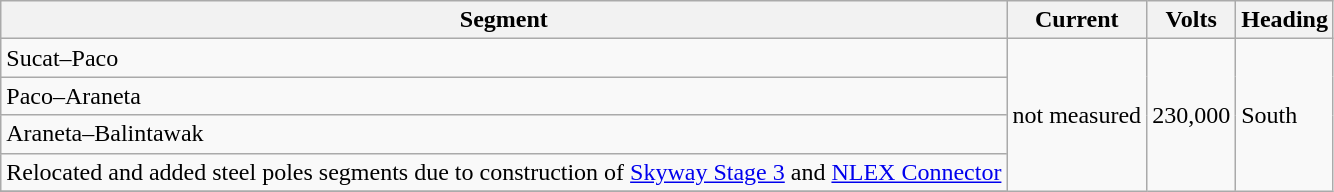<table class="wikitable">
<tr>
<th>Segment</th>
<th>Current</th>
<th>Volts</th>
<th>Heading</th>
</tr>
<tr>
<td>Sucat–Paco</td>
<td rowspan="6">not measured</td>
<td rowspan="6">230,000</td>
<td rowspan="6">South</td>
</tr>
<tr>
<td>Paco–Araneta</td>
</tr>
<tr>
<td>Araneta–Balintawak</td>
</tr>
<tr>
<td>Relocated and added steel poles segments due to construction of <a href='#'>Skyway Stage 3</a> and <a href='#'>NLEX Connector</a></td>
</tr>
<tr>
</tr>
</table>
